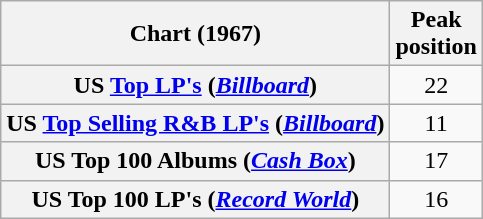<table class="wikitable sortable plainrowheaders" style="text-align:center">
<tr>
<th scope="col">Chart (1967)</th>
<th scope="col">Peak<br>position</th>
</tr>
<tr>
<th scope="row">US <a href='#'>Top LP's</a> (<em><a href='#'>Billboard</a></em>)</th>
<td>22</td>
</tr>
<tr>
<th scope="row">US <a href='#'>Top Selling R&B LP's</a> (<em><a href='#'>Billboard</a></em>)</th>
<td>11</td>
</tr>
<tr>
<th scope="row">US Top 100 Albums (<em><a href='#'>Cash Box</a></em>)</th>
<td>17</td>
</tr>
<tr>
<th scope="row">US Top 100 LP's (<em><a href='#'>Record World</a></em>)</th>
<td>16</td>
</tr>
</table>
